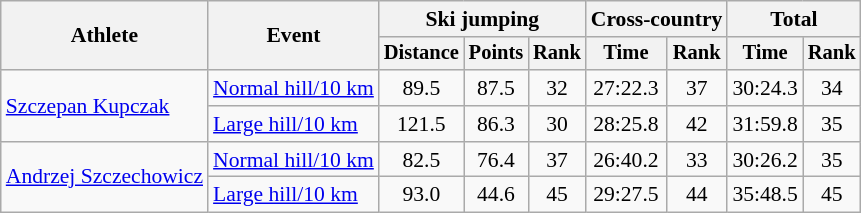<table class="wikitable" style="font-size:90%; text-align:center">
<tr>
<th rowspan=2>Athlete</th>
<th rowspan=2>Event</th>
<th colspan=3>Ski jumping</th>
<th colspan=2>Cross-country</th>
<th colspan=2>Total</th>
</tr>
<tr style="font-size:95%">
<th>Distance</th>
<th>Points</th>
<th>Rank</th>
<th>Time</th>
<th>Rank</th>
<th>Time</th>
<th>Rank</th>
</tr>
<tr>
<td rowspan=2 align=left><a href='#'>Szczepan Kupczak</a></td>
<td align=left><a href='#'>Normal hill/10 km</a></td>
<td>89.5</td>
<td>87.5</td>
<td>32</td>
<td>27:22.3</td>
<td>37</td>
<td>30:24.3</td>
<td>34</td>
</tr>
<tr>
<td align=left><a href='#'>Large hill/10 km</a></td>
<td>121.5</td>
<td>86.3</td>
<td>30</td>
<td>28:25.8</td>
<td>42</td>
<td>31:59.8</td>
<td>35</td>
</tr>
<tr>
<td rowspan=2 align=left><a href='#'>Andrzej Szczechowicz</a></td>
<td align=left><a href='#'>Normal hill/10 km</a></td>
<td>82.5</td>
<td>76.4</td>
<td>37</td>
<td>26:40.2</td>
<td>33</td>
<td>30:26.2</td>
<td>35</td>
</tr>
<tr>
<td align=left><a href='#'>Large hill/10 km</a></td>
<td>93.0</td>
<td>44.6</td>
<td>45</td>
<td>29:27.5</td>
<td>44</td>
<td>35:48.5</td>
<td>45</td>
</tr>
</table>
